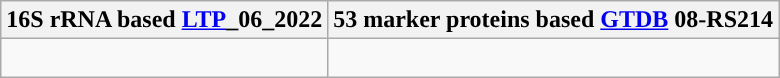<table class="wikitable">
<tr>
<th colspan=1>16S rRNA based <a href='#'>LTP</a>_06_2022</th>
<th colspan=1>53 marker proteins based <a href='#'>GTDB</a> 08-RS214</th>
</tr>
<tr>
<td style="vertical-align:top"><br></td>
<td><br></td>
</tr>
</table>
